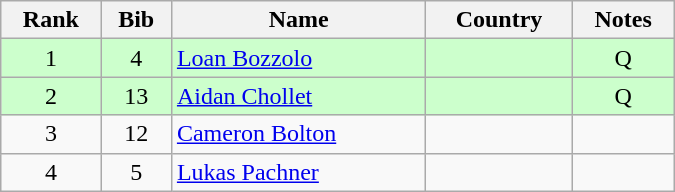<table class="wikitable" style="text-align:center; width:450px">
<tr>
<th>Rank</th>
<th>Bib</th>
<th>Name</th>
<th>Country</th>
<th>Notes</th>
</tr>
<tr bgcolor=ccffcc>
<td>1</td>
<td>4</td>
<td align=left><a href='#'>Loan Bozzolo</a></td>
<td align=left></td>
<td>Q</td>
</tr>
<tr bgcolor=ccffcc>
<td>2</td>
<td>13</td>
<td align=left><a href='#'>Aidan Chollet</a></td>
<td align=left></td>
<td>Q</td>
</tr>
<tr>
<td>3</td>
<td>12</td>
<td align=left><a href='#'>Cameron Bolton</a></td>
<td align=left></td>
<td></td>
</tr>
<tr>
<td>4</td>
<td>5</td>
<td align=left><a href='#'>Lukas Pachner</a></td>
<td align=left></td>
<td></td>
</tr>
</table>
